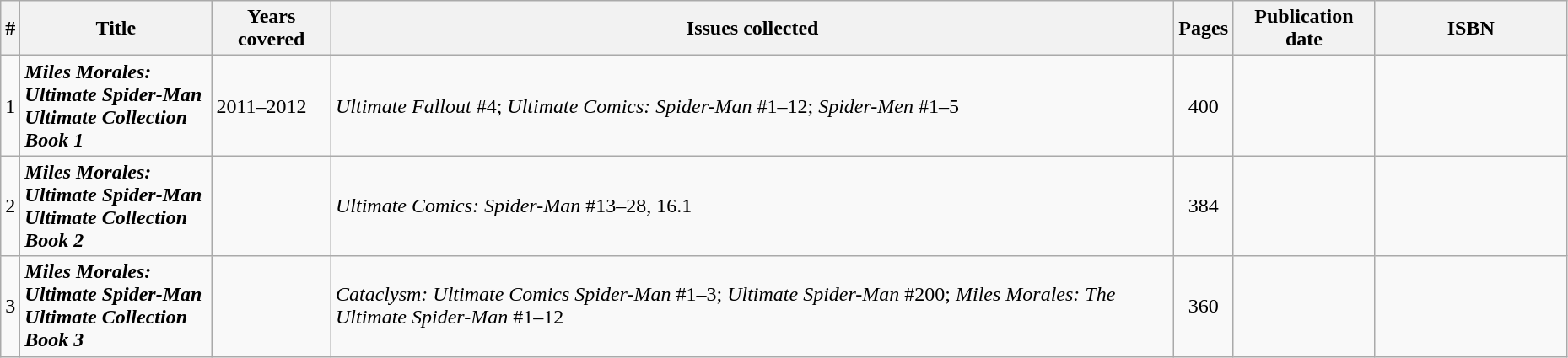<table class="wikitable sortable" width=98%>
<tr>
<th style="width: 4px;">#</th>
<th style="width: 9em;">Title</th>
<th>Years covered</th>
<th>Issues collected</th>
<th>Pages</th>
<th>Publication date</th>
<th class="unsortable" style="width: 9em;">ISBN</th>
</tr>
<tr>
<td>1</td>
<td><strong><em>Miles Morales: Ultimate Spider-Man Ultimate Collection Book 1</em></strong></td>
<td>2011–2012</td>
<td><em>Ultimate Fallout</em> #4; <em>Ultimate Comics: Spider-Man</em> #1–12; <em>Spider-Men</em> #1–5</td>
<td style="text-align: center;">400</td>
<td></td>
<td></td>
</tr>
<tr>
<td>2</td>
<td><strong><em>Miles Morales: Ultimate Spider-Man Ultimate Collection Book 2</em></strong></td>
<td></td>
<td><em>Ultimate Comics: Spider-Man</em> #13–28, 16.1</td>
<td style="text-align: center;">384</td>
<td></td>
<td></td>
</tr>
<tr>
<td>3</td>
<td><strong><em>Miles Morales: Ultimate Spider-Man Ultimate Collection Book 3</em></strong></td>
<td></td>
<td><em>Cataclysm: Ultimate Comics Spider-Man</em> #1–3; <em>Ultimate Spider-Man</em> #200; <em>Miles Morales: The Ultimate Spider-Man</em> #1–12</td>
<td style="text-align: center;">360</td>
<td></td>
<td></td>
</tr>
</table>
